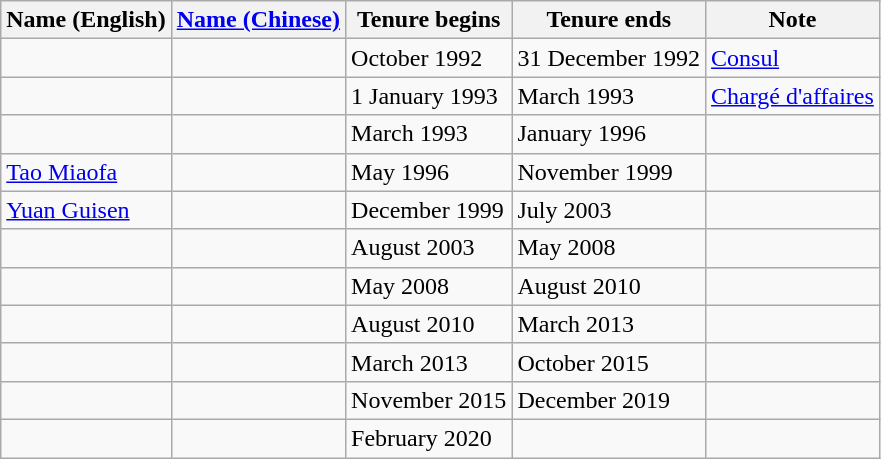<table class="wikitable">
<tr>
<th>Name (English)</th>
<th><a href='#'>Name (Chinese)</a></th>
<th>Tenure begins</th>
<th>Tenure ends</th>
<th>Note</th>
</tr>
<tr>
<td></td>
<td></td>
<td>October 1992</td>
<td>31 December 1992</td>
<td><a href='#'>Consul</a></td>
</tr>
<tr>
<td></td>
<td></td>
<td>1 January 1993</td>
<td>March 1993</td>
<td><a href='#'>Chargé d'affaires</a></td>
</tr>
<tr>
<td></td>
<td></td>
<td>March 1993</td>
<td>January 1996</td>
<td></td>
</tr>
<tr>
<td><a href='#'>Tao Miaofa</a></td>
<td></td>
<td>May 1996</td>
<td>November 1999</td>
<td></td>
</tr>
<tr>
<td><a href='#'>Yuan Guisen</a></td>
<td></td>
<td>December 1999</td>
<td>July 2003</td>
<td></td>
</tr>
<tr>
<td></td>
<td></td>
<td>August 2003</td>
<td>May 2008</td>
<td></td>
</tr>
<tr>
<td></td>
<td></td>
<td>May 2008</td>
<td>August 2010</td>
<td></td>
</tr>
<tr>
<td></td>
<td></td>
<td>August 2010</td>
<td>March 2013</td>
<td></td>
</tr>
<tr>
<td></td>
<td></td>
<td>March 2013</td>
<td>October 2015</td>
<td></td>
</tr>
<tr>
<td></td>
<td></td>
<td>November 2015</td>
<td>December 2019</td>
<td></td>
</tr>
<tr>
<td></td>
<td></td>
<td>February 2020</td>
<td></td>
<td></td>
</tr>
</table>
